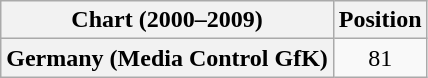<table class="wikitable plainrowheaders" style="text-align:center">
<tr>
<th scope="col">Chart (2000–2009)</th>
<th scope="col">Position</th>
</tr>
<tr>
<th scope="row">Germany (Media Control GfK)</th>
<td align="center">81</td>
</tr>
</table>
